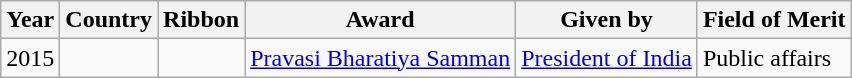<table class="wikitable">
<tr>
<th>Year</th>
<th>Country</th>
<th>Ribbon</th>
<th>Award</th>
<th>Given by</th>
<th>Field of Merit</th>
</tr>
<tr>
<td>2015</td>
<td></td>
<td></td>
<td><a href='#'>Pravasi Bharatiya Samman</a></td>
<td><a href='#'>President of India</a></td>
<td>Public affairs</td>
</tr>
</table>
